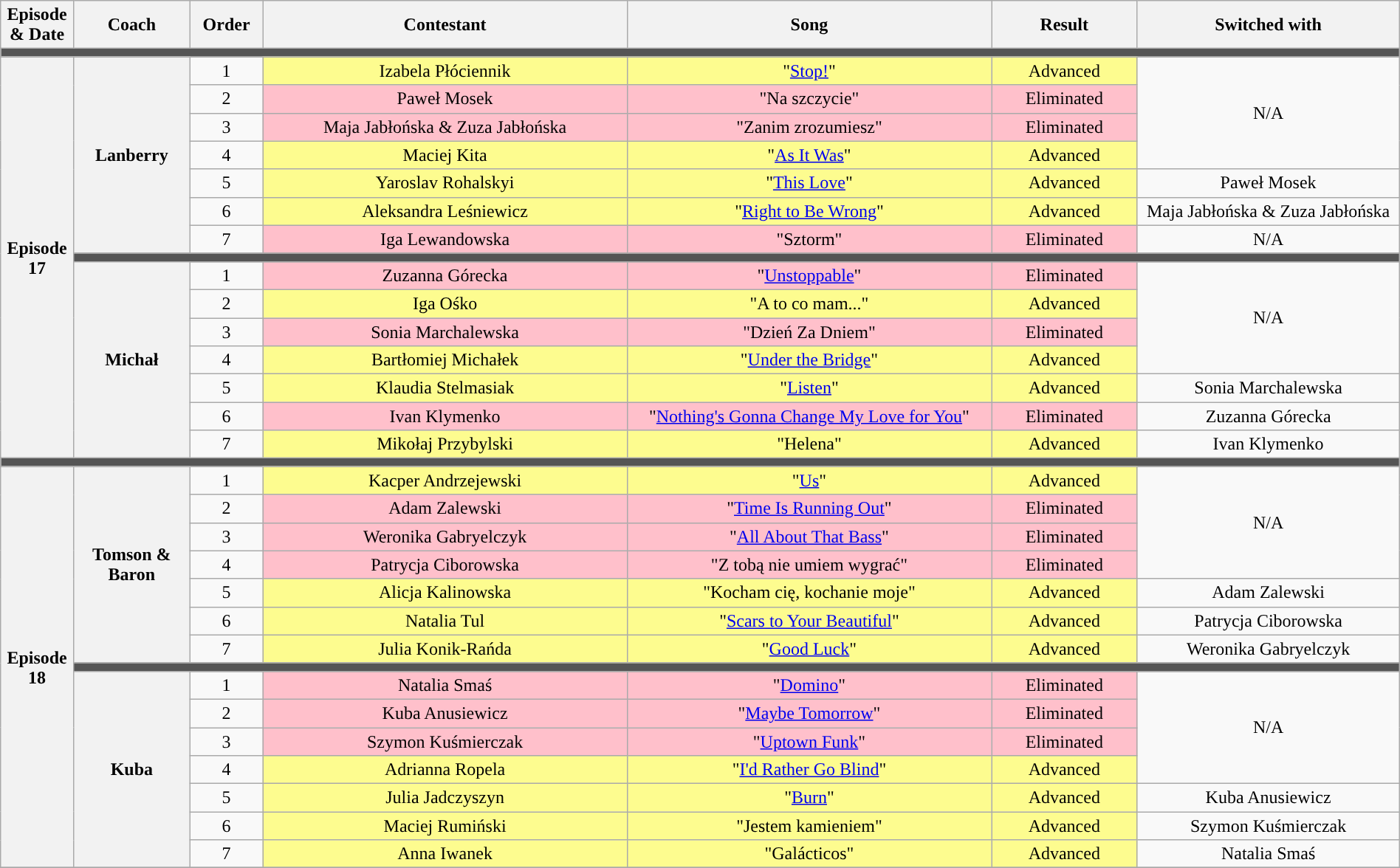<table class="wikitable" style="text-align: center; width:100%">
<tr>
<th style="width:05%">Episode & Date</th>
<th style="width:08%">Coach</th>
<th style="width:05%">Order</th>
<th style="width:25%">Contestant</th>
<th style="width:25%">Song</th>
<th style="width:10%">Result</th>
<th style="width:18%">Switched with</th>
</tr>
<tr>
<td colspan="10" style="background:#555"></td>
</tr>
<tr>
<th rowspan="16">Episode 17 <br></th>
<th rowspan="7">Lanberry</th>
<td>1</td>
<td style="background:#fdfc8f">Izabela Płóciennik</td>
<td style="background:#fdfc8f">"<a href='#'>Stop!</a>"</td>
<td style="background:#fdfc8f">Advanced</td>
<td rowspan="4">N/A</td>
</tr>
<tr>
<td>2</td>
<td style="background:pink">Paweł Mosek</td>
<td style="background:pink">"Na szczycie" </td>
<td style="background:pink">Eliminated</td>
</tr>
<tr>
<td>3</td>
<td style="background:pink">Maja Jabłońska & Zuza Jabłońska</td>
<td style="background:pink">"Zanim zrozumiesz" </td>
<td style="background:pink">Eliminated</td>
</tr>
<tr>
<td>4</td>
<td style="background:#fdfc8f">Maciej Kita</td>
<td style="background:#fdfc8f">"<a href='#'>As It Was</a>"</td>
<td style="background:#fdfc8f">Advanced</td>
</tr>
<tr>
<td>5</td>
<td style="background:#fdfc8f">Yaroslav Rohalskyi</td>
<td style="background:#fdfc8f">"<a href='#'>This Love</a>"</td>
<td style="background:#fdfc8f">Advanced</td>
<td>Paweł Mosek</td>
</tr>
<tr>
<td>6</td>
<td style="background:#fdfc8f">Aleksandra Leśniewicz</td>
<td style="background:#fdfc8f">"<a href='#'>Right to Be Wrong</a>"</td>
<td style="background:#fdfc8f">Advanced</td>
<td>Maja Jabłońska & Zuza Jabłońska</td>
</tr>
<tr>
<td>7</td>
<td style="background:pink">Iga Lewandowska</td>
<td style="background:pink">"Sztorm" </td>
<td style="background:pink">Eliminated</td>
<td>N/A</td>
</tr>
<tr>
<td colspan="9" style="background:#555"></td>
</tr>
<tr>
<th rowspan="8">Michał</th>
</tr>
<tr>
<td>1</td>
<td style="background:pink">Zuzanna Górecka</td>
<td style="background:pink">"<a href='#'>Unstoppable</a>"</td>
<td style="background:pink">Eliminated</td>
<td rowspan="4">N/A</td>
</tr>
<tr>
<td>2</td>
<td style="background:#fdfc8f">Iga Ośko</td>
<td style="background:#fdfc8f">"A to co mam..." </td>
<td style="background:#fdfc8f">Advanced</td>
</tr>
<tr>
<td>3</td>
<td style="background:pink">Sonia Marchalewska</td>
<td style="background:pink">"Dzień Za Dniem" </td>
<td style="background:pink">Eliminated</td>
</tr>
<tr>
<td>4</td>
<td style="background:#fdfc8f">Bartłomiej Michałek</td>
<td style="background:#fdfc8f">"<a href='#'>Under the Bridge</a>"</td>
<td style="background:#fdfc8f">Advanced</td>
</tr>
<tr>
<td>5</td>
<td style="background:#fdfc8f">Klaudia Stelmasiak</td>
<td style="background:#fdfc8f">"<a href='#'>Listen</a>"</td>
<td style="background:#fdfc8f">Advanced</td>
<td>Sonia Marchalewska</td>
</tr>
<tr>
<td>6</td>
<td style="background:pink">Ivan Klymenko</td>
<td style="background:pink">"<a href='#'>Nothing's Gonna Change My Love for You</a>"</td>
<td style="background:pink">Eliminated</td>
<td>Zuzanna Górecka</td>
</tr>
<tr>
<td>7</td>
<td style="background:#fdfc8f">Mikołaj Przybylski</td>
<td style="background:#fdfc8f">"Helena" </td>
<td style="background:#fdfc8f">Advanced</td>
<td>Ivan Klymenko</td>
</tr>
<tr>
<td colspan="10" style="background:#555"></td>
</tr>
<tr>
<th rowspan="16">Episode 18 <br></th>
<th rowspan="7">Tomson & Baron</th>
<td>1</td>
<td style="background:#fdfc8f">Kacper Andrzejewski</td>
<td style="background:#fdfc8f">"<a href='#'>Us</a>"</td>
<td style="background:#fdfc8f">Advanced</td>
<td rowspan="4">N/A</td>
</tr>
<tr>
<td>2</td>
<td style="background:pink">Adam Zalewski</td>
<td style="background:pink">"<a href='#'>Time Is Running Out</a>"</td>
<td style="background:pink">Eliminated</td>
</tr>
<tr>
<td>3</td>
<td style="background:pink">Weronika Gabryelczyk</td>
<td style="background:pink">"<a href='#'>All About That Bass</a>"</td>
<td style="background:pink">Eliminated</td>
</tr>
<tr>
<td>4</td>
<td style="background:pink">Patrycja Ciborowska</td>
<td style="background:pink">"Z tobą nie umiem wygrać" </td>
<td style="background:pink">Eliminated</td>
</tr>
<tr>
<td>5</td>
<td style="background:#fdfc8f">Alicja Kalinowska</td>
<td style="background:#fdfc8f">"Kocham cię, kochanie moje" </td>
<td style="background:#fdfc8f">Advanced</td>
<td>Adam Zalewski</td>
</tr>
<tr>
<td>6</td>
<td style="background:#fdfc8f">Natalia Tul</td>
<td style="background:#fdfc8f">"<a href='#'>Scars to Your Beautiful</a>"</td>
<td style="background:#fdfc8f">Advanced</td>
<td>Patrycja Ciborowska</td>
</tr>
<tr>
<td>7</td>
<td style="background:#fdfc8f">Julia Konik-Rańda</td>
<td style="background:#fdfc8f">"<a href='#'>Good Luck</a>"</td>
<td style="background:#fdfc8f">Advanced</td>
<td>Weronika Gabryelczyk</td>
</tr>
<tr>
<td colspan="9" style="background:#555"></td>
</tr>
<tr>
<th rowspan="8">Kuba</th>
</tr>
<tr>
<td>1</td>
<td style="background:pink">Natalia Smaś</td>
<td style="background:pink">"<a href='#'>Domino</a>"</td>
<td style="background:pink">Eliminated</td>
<td rowspan="4">N/A</td>
</tr>
<tr>
<td>2</td>
<td style="background:pink">Kuba Anusiewicz</td>
<td style="background:pink">"<a href='#'>Maybe Tomorrow</a>"</td>
<td style="background:pink">Eliminated</td>
</tr>
<tr>
<td>3</td>
<td style="background:pink">Szymon Kuśmierczak</td>
<td style="background:pink">"<a href='#'>Uptown Funk</a>"</td>
<td style="background:pink">Eliminated</td>
</tr>
<tr>
<td>4</td>
<td style="background:#fdfc8f">Adrianna Ropela</td>
<td style="background:#fdfc8f">"<a href='#'>I'd Rather Go Blind</a>"</td>
<td style="background:#fdfc8f">Advanced</td>
</tr>
<tr>
<td>5</td>
<td style="background:#fdfc8f">Julia Jadczyszyn</td>
<td style="background:#fdfc8f">"<a href='#'>Burn</a>"</td>
<td style="background:#fdfc8f">Advanced</td>
<td>Kuba Anusiewicz</td>
</tr>
<tr>
<td>6</td>
<td style="background:#fdfc8f">Maciej Rumiński</td>
<td style="background:#fdfc8f">"Jestem kamieniem" </td>
<td style="background:#fdfc8f">Advanced</td>
<td>Szymon Kuśmierczak</td>
</tr>
<tr>
<td>7</td>
<td style="background:#fdfc8f">Anna Iwanek</td>
<td style="background:#fdfc8f">"Galácticos" </td>
<td style="background:#fdfc8f">Advanced</td>
<td>Natalia Smaś</td>
</tr>
<tr>
</tr>
</table>
